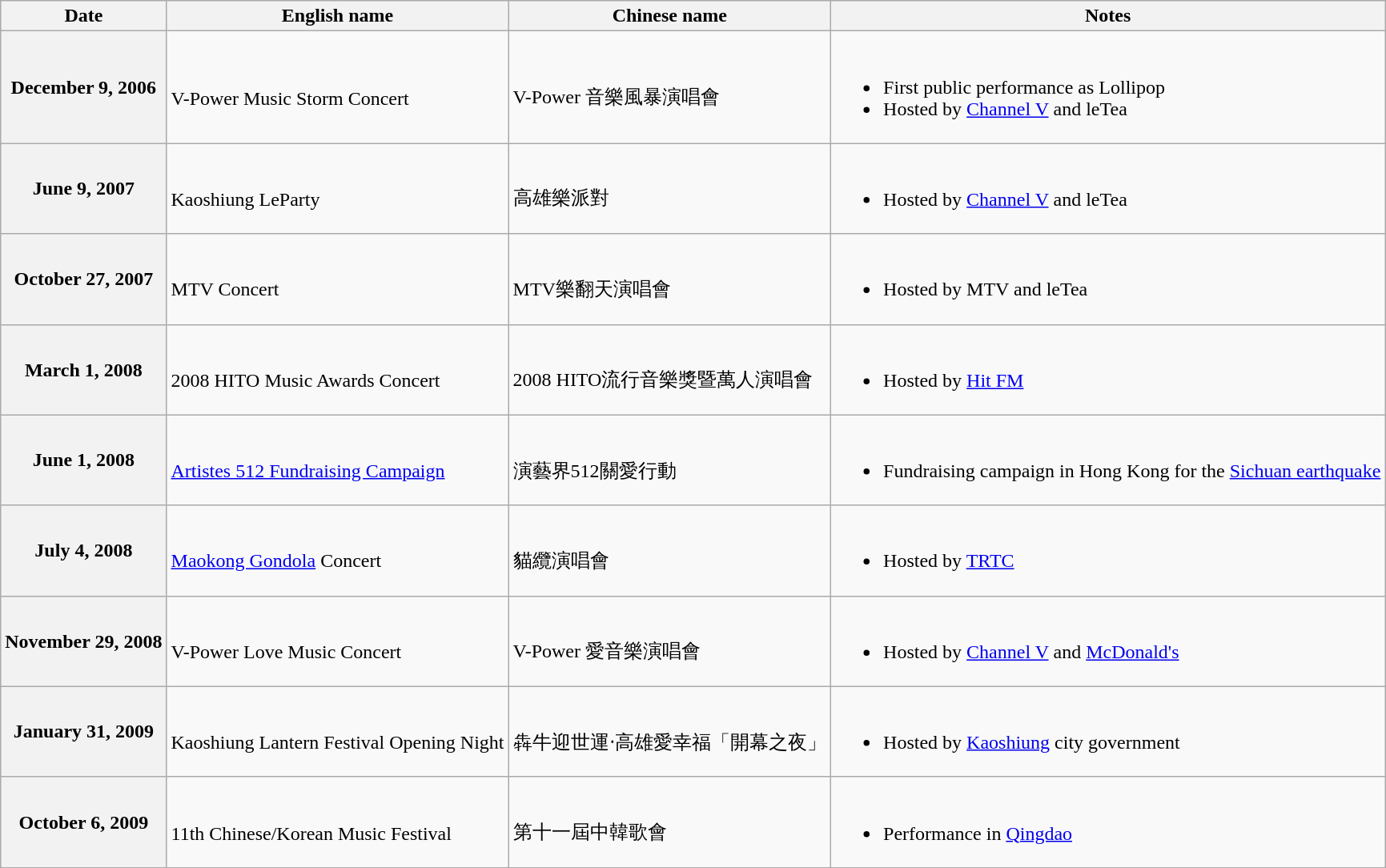<table class="wikitable">
<tr>
<th>Date</th>
<th>English name</th>
<th>Chinese name</th>
<th>Notes</th>
</tr>
<tr>
<th>December 9, 2006</th>
<td><br>V-Power Music Storm Concert</td>
<td><br>V-Power 音樂風暴演唱會</td>
<td><br><ul><li>First public performance as Lollipop</li><li>Hosted by <a href='#'>Channel V</a> and leTea</li></ul></td>
</tr>
<tr>
<th>June 9, 2007</th>
<td><br>Kaoshiung LeParty</td>
<td><br>高雄樂派對</td>
<td><br><ul><li>Hosted by <a href='#'>Channel V</a> and leTea</li></ul></td>
</tr>
<tr>
<th>October 27, 2007</th>
<td><br>MTV Concert</td>
<td><br>MTV樂翻天演唱會</td>
<td><br><ul><li>Hosted by MTV and leTea</li></ul></td>
</tr>
<tr>
<th>March 1, 2008</th>
<td><br>2008 HITO Music Awards Concert</td>
<td><br>2008 HITO流行音樂獎暨萬人演唱會</td>
<td><br><ul><li>Hosted by <a href='#'>Hit FM</a></li></ul></td>
</tr>
<tr>
<th>June 1, 2008</th>
<td><br><a href='#'>Artistes 512 Fundraising Campaign</a></td>
<td><br>演藝界512關愛行動</td>
<td><br><ul><li>Fundraising campaign in Hong Kong for the <a href='#'>Sichuan earthquake</a></li></ul></td>
</tr>
<tr>
<th>July 4, 2008</th>
<td><br><a href='#'>Maokong Gondola</a> Concert</td>
<td><br>貓纜演唱會</td>
<td><br><ul><li>Hosted by <a href='#'>TRTC</a></li></ul></td>
</tr>
<tr>
<th>November 29, 2008</th>
<td><br>V-Power Love Music Concert</td>
<td><br>V-Power 愛音樂演唱會</td>
<td><br><ul><li>Hosted by <a href='#'>Channel V</a> and <a href='#'>McDonald's</a></li></ul></td>
</tr>
<tr>
<th>January 31, 2009</th>
<td><br>Kaoshiung Lantern Festival Opening Night</td>
<td><br>犇牛迎世運‧高雄愛幸福「開幕之夜」</td>
<td><br><ul><li>Hosted by <a href='#'>Kaoshiung</a> city government</li></ul></td>
</tr>
<tr>
<th>October 6, 2009</th>
<td><br>11th Chinese/Korean Music Festival</td>
<td><br>第十一屆中韓歌會</td>
<td><br><ul><li>Performance in <a href='#'>Qingdao</a></li></ul></td>
</tr>
</table>
